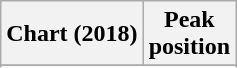<table class="wikitable sortable plainrowheaders" style="text-align:center;">
<tr>
<th scope="col">Chart (2018)</th>
<th scope="col">Peak<br>position</th>
</tr>
<tr>
</tr>
<tr>
</tr>
<tr>
</tr>
</table>
